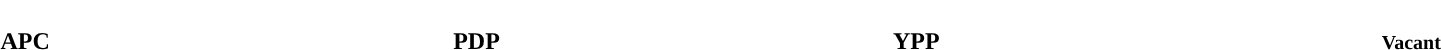<table style="width:100%; text-align:center">
<tr style="color:white">
<td style="background:"><strong>63</strong></td>
<td style="background:"><strong>44</strong></td>
<td style="background:"><strong>1</strong></td>
<td style="background:"><strong>1</strong></td>
</tr>
<tr>
<td style="color:"><strong>APC</strong></td>
<td style="color:"><strong>PDP</strong></td>
<td style="color:"><strong>YPP</strong></td>
<td style="color:"><small><strong>Vacant</strong></small></td>
</tr>
</table>
